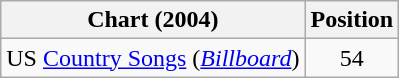<table class="wikitable">
<tr>
<th scope="col">Chart (2004)</th>
<th scope="col">Position</th>
</tr>
<tr>
<td>US <a href='#'>Country Songs</a> (<em><a href='#'>Billboard</a></em>)</td>
<td align="center">54</td>
</tr>
</table>
